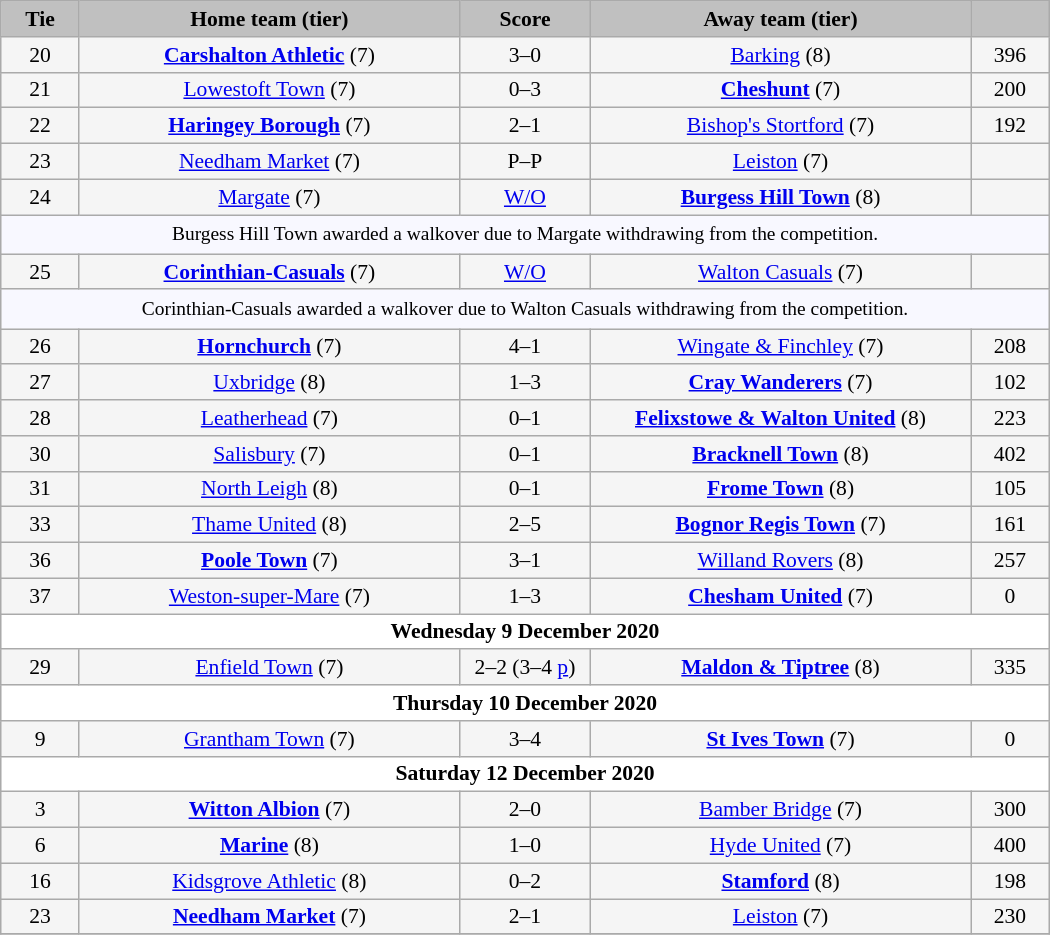<table class="wikitable" style="width: 700px; background:WhiteSmoke; text-align:center; font-size:90%">
<tr>
<td scope="col" style="width:  7.50%; background:silver;"><strong>Tie</strong></td>
<td scope="col" style="width: 36.25%; background:silver;"><strong>Home team (tier)</strong></td>
<td scope="col" style="width: 12.50%; background:silver;"><strong>Score</strong></td>
<td scope="col" style="width: 36.25%; background:silver;"><strong>Away team (tier)</strong></td>
<td scope="col" style="width:  7.50%; background:silver;"><strong></strong></td>
</tr>
<tr>
<td>20</td>
<td><strong><a href='#'>Carshalton Athletic</a></strong> (7)</td>
<td>3–0</td>
<td><a href='#'>Barking</a> (8)</td>
<td>396</td>
</tr>
<tr>
<td>21</td>
<td><a href='#'>Lowestoft Town</a> (7)</td>
<td>0–3</td>
<td><strong><a href='#'>Cheshunt</a></strong> (7)</td>
<td>200</td>
</tr>
<tr>
<td>22</td>
<td><strong><a href='#'>Haringey Borough</a></strong> (7)</td>
<td>2–1</td>
<td><a href='#'>Bishop's Stortford</a> (7)</td>
<td>192</td>
</tr>
<tr>
<td>23</td>
<td><a href='#'>Needham Market</a> (7)</td>
<td>P–P</td>
<td><a href='#'>Leiston</a> (7)</td>
<td></td>
</tr>
<tr>
<td>24</td>
<td><a href='#'>Margate</a> (7)</td>
<td><a href='#'>W/O</a></td>
<td><strong><a href='#'>Burgess Hill Town</a></strong> (8)</td>
<td></td>
</tr>
<tr>
<td colspan="5" style="background:GhostWhite; height:20px; text-align:center; font-size:90%">Burgess Hill Town awarded a walkover due to Margate withdrawing from the competition.</td>
</tr>
<tr>
<td>25</td>
<td><strong><a href='#'>Corinthian-Casuals</a></strong> (7)</td>
<td><a href='#'>W/O</a></td>
<td><a href='#'>Walton Casuals</a> (7)</td>
<td></td>
</tr>
<tr>
<td colspan="5" style="background:GhostWhite; height:20px; text-align:center; font-size:90%">Corinthian-Casuals awarded a walkover due to Walton Casuals withdrawing from the competition.</td>
</tr>
<tr>
<td>26</td>
<td><strong><a href='#'>Hornchurch</a></strong> (7)</td>
<td>4–1</td>
<td><a href='#'>Wingate & Finchley</a> (7)</td>
<td>208</td>
</tr>
<tr>
<td>27</td>
<td><a href='#'>Uxbridge</a> (8)</td>
<td>1–3</td>
<td><strong><a href='#'>Cray Wanderers</a></strong> (7)</td>
<td>102</td>
</tr>
<tr>
<td>28</td>
<td><a href='#'>Leatherhead</a> (7)</td>
<td>0–1</td>
<td><strong><a href='#'>Felixstowe & Walton United</a></strong> (8)</td>
<td>223</td>
</tr>
<tr>
<td>30</td>
<td><a href='#'>Salisbury</a> (7)</td>
<td>0–1</td>
<td><strong><a href='#'>Bracknell Town</a></strong> (8)</td>
<td>402</td>
</tr>
<tr>
<td>31</td>
<td><a href='#'>North Leigh</a> (8)</td>
<td>0–1</td>
<td><strong><a href='#'>Frome Town</a></strong> (8)</td>
<td>105</td>
</tr>
<tr>
<td>33</td>
<td><a href='#'>Thame United</a> (8)</td>
<td>2–5</td>
<td><strong><a href='#'>Bognor Regis Town</a></strong> (7)</td>
<td>161</td>
</tr>
<tr>
<td>36</td>
<td><strong><a href='#'>Poole Town</a></strong> (7)</td>
<td>3–1</td>
<td><a href='#'>Willand Rovers</a> (8)</td>
<td>257</td>
</tr>
<tr>
<td>37</td>
<td><a href='#'>Weston-super-Mare</a> (7)</td>
<td>1–3</td>
<td><strong><a href='#'>Chesham United</a></strong> (7)</td>
<td>0</td>
</tr>
<tr>
<td colspan="5" style= background:White><strong>Wednesday 9 December 2020</strong></td>
</tr>
<tr>
<td>29</td>
<td><a href='#'>Enfield Town</a> (7)</td>
<td>2–2 (3–4 <a href='#'>p</a>)</td>
<td><strong><a href='#'>Maldon & Tiptree</a></strong> (8)</td>
<td>335</td>
</tr>
<tr>
<td colspan="5" style= background:White><strong>Thursday 10 December 2020</strong></td>
</tr>
<tr>
<td>9</td>
<td><a href='#'>Grantham Town</a> (7)</td>
<td>3–4</td>
<td><strong><a href='#'>St Ives Town</a></strong> (7)</td>
<td>0</td>
</tr>
<tr>
<td colspan="5" style= background:White><strong>Saturday 12 December 2020</strong></td>
</tr>
<tr>
<td>3</td>
<td><strong><a href='#'>Witton Albion</a></strong> (7)</td>
<td>2–0</td>
<td><a href='#'>Bamber Bridge</a> (7)</td>
<td>300</td>
</tr>
<tr>
<td>6</td>
<td><strong><a href='#'>Marine</a></strong> (8)</td>
<td>1–0</td>
<td><a href='#'>Hyde United</a> (7)</td>
<td>400</td>
</tr>
<tr>
<td>16</td>
<td><a href='#'>Kidsgrove Athletic</a> (8)</td>
<td>0–2</td>
<td><strong><a href='#'>Stamford</a></strong> (8)</td>
<td>198</td>
</tr>
<tr>
<td>23</td>
<td><strong><a href='#'>Needham Market</a></strong> (7)</td>
<td>2–1</td>
<td><a href='#'>Leiston</a> (7)</td>
<td>230</td>
</tr>
<tr>
</tr>
</table>
